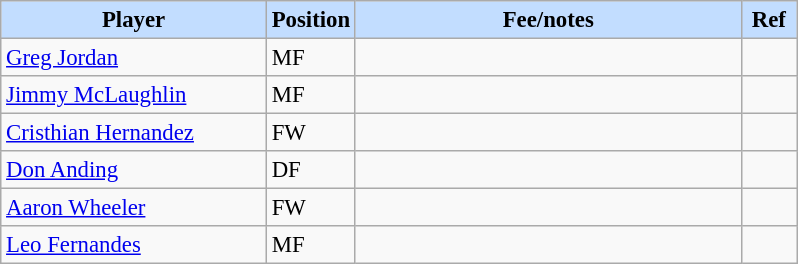<table class="wikitable" style="text-align:left; font-size:95%;">
<tr>
<th style="background:#c2ddff; width:170px;">Player</th>
<th style="background:#c2ddff; width:50px;">Position</th>
<th style="background:#c2ddff; width:250px;">Fee/notes</th>
<th style="background:#c2ddff; width:30px;">Ref</th>
</tr>
<tr>
<td> <a href='#'>Greg Jordan</a></td>
<td>MF</td>
<td></td>
<td></td>
</tr>
<tr>
<td> <a href='#'>Jimmy McLaughlin</a></td>
<td>MF</td>
<td></td>
<td></td>
</tr>
<tr>
<td> <a href='#'>Cristhian Hernandez</a></td>
<td>FW</td>
<td></td>
<td></td>
</tr>
<tr>
<td> <a href='#'>Don Anding</a></td>
<td>DF</td>
<td></td>
<td></td>
</tr>
<tr>
<td> <a href='#'>Aaron Wheeler</a></td>
<td>FW</td>
<td></td>
<td></td>
</tr>
<tr>
<td> <a href='#'>Leo Fernandes</a></td>
<td>MF</td>
<td></td>
<td></td>
</tr>
</table>
